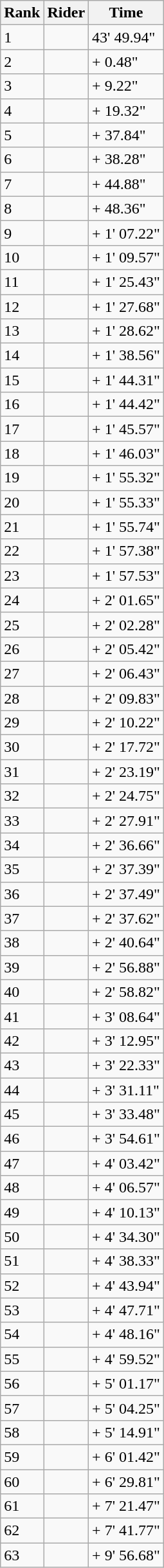<table class="wikitable">
<tr>
<th>Rank</th>
<th>Rider</th>
<th>Time</th>
</tr>
<tr>
<td>1</td>
<td></td>
<td>43' 49.94"</td>
</tr>
<tr>
<td>2</td>
<td></td>
<td>+ 0.48"</td>
</tr>
<tr>
<td>3</td>
<td></td>
<td>+ 9.22"</td>
</tr>
<tr>
<td>4</td>
<td></td>
<td>+ 19.32"</td>
</tr>
<tr>
<td>5</td>
<td></td>
<td>+ 37.84"</td>
</tr>
<tr>
<td>6</td>
<td></td>
<td>+ 38.28"</td>
</tr>
<tr>
<td>7</td>
<td></td>
<td>+ 44.88"</td>
</tr>
<tr>
<td>8</td>
<td></td>
<td>+ 48.36"</td>
</tr>
<tr>
<td>9</td>
<td></td>
<td>+ 1' 07.22"</td>
</tr>
<tr>
<td>10</td>
<td></td>
<td>+ 1' 09.57"</td>
</tr>
<tr>
<td>11</td>
<td></td>
<td>+ 1' 25.43"</td>
</tr>
<tr>
<td>12</td>
<td></td>
<td>+ 1' 27.68"</td>
</tr>
<tr>
<td>13</td>
<td></td>
<td>+ 1' 28.62"</td>
</tr>
<tr>
<td>14</td>
<td></td>
<td>+ 1' 38.56"</td>
</tr>
<tr>
<td>15</td>
<td></td>
<td>+ 1' 44.31"</td>
</tr>
<tr>
<td>16</td>
<td></td>
<td>+ 1' 44.42"</td>
</tr>
<tr>
<td>17</td>
<td></td>
<td>+ 1' 45.57"</td>
</tr>
<tr>
<td>18</td>
<td></td>
<td>+ 1' 46.03"</td>
</tr>
<tr>
<td>19</td>
<td></td>
<td>+ 1' 55.32"</td>
</tr>
<tr>
<td>20</td>
<td></td>
<td>+ 1' 55.33"</td>
</tr>
<tr>
<td>21</td>
<td></td>
<td>+ 1' 55.74"</td>
</tr>
<tr>
<td>22</td>
<td></td>
<td>+ 1' 57.38"</td>
</tr>
<tr>
<td>23</td>
<td></td>
<td>+ 1' 57.53"</td>
</tr>
<tr>
<td>24</td>
<td></td>
<td>+ 2' 01.65"</td>
</tr>
<tr>
<td>25</td>
<td></td>
<td>+ 2' 02.28"</td>
</tr>
<tr>
<td>26</td>
<td></td>
<td>+ 2' 05.42"</td>
</tr>
<tr>
<td>27</td>
<td></td>
<td>+ 2' 06.43"</td>
</tr>
<tr>
<td>28</td>
<td></td>
<td>+ 2' 09.83"</td>
</tr>
<tr>
<td>29</td>
<td></td>
<td>+ 2' 10.22"</td>
</tr>
<tr>
<td>30</td>
<td></td>
<td>+ 2' 17.72"</td>
</tr>
<tr>
<td>31</td>
<td></td>
<td>+ 2' 23.19"</td>
</tr>
<tr>
<td>32</td>
<td></td>
<td>+ 2' 24.75"</td>
</tr>
<tr>
<td>33</td>
<td></td>
<td>+ 2' 27.91"</td>
</tr>
<tr>
<td>34</td>
<td></td>
<td>+ 2' 36.66"</td>
</tr>
<tr>
<td>35</td>
<td></td>
<td>+ 2' 37.39"</td>
</tr>
<tr>
<td>36</td>
<td></td>
<td>+ 2' 37.49"</td>
</tr>
<tr>
<td>37</td>
<td></td>
<td>+ 2' 37.62"</td>
</tr>
<tr>
<td>38</td>
<td></td>
<td>+ 2' 40.64"</td>
</tr>
<tr>
<td>39</td>
<td></td>
<td>+ 2' 56.88"</td>
</tr>
<tr>
<td>40</td>
<td></td>
<td>+ 2' 58.82"</td>
</tr>
<tr>
<td>41</td>
<td></td>
<td>+ 3' 08.64"</td>
</tr>
<tr>
<td>42</td>
<td></td>
<td>+ 3' 12.95"</td>
</tr>
<tr>
<td>43</td>
<td></td>
<td>+ 3' 22.33"</td>
</tr>
<tr>
<td>44</td>
<td></td>
<td>+ 3' 31.11"</td>
</tr>
<tr>
<td>45</td>
<td></td>
<td>+ 3' 33.48"</td>
</tr>
<tr>
<td>46</td>
<td></td>
<td>+ 3' 54.61"</td>
</tr>
<tr>
<td>47</td>
<td></td>
<td>+ 4' 03.42"</td>
</tr>
<tr>
<td>48</td>
<td></td>
<td>+ 4' 06.57"</td>
</tr>
<tr>
<td>49</td>
<td></td>
<td>+ 4' 10.13"</td>
</tr>
<tr>
<td>50</td>
<td></td>
<td>+ 4' 34.30"</td>
</tr>
<tr>
<td>51</td>
<td></td>
<td>+ 4' 38.33"</td>
</tr>
<tr>
<td>52</td>
<td></td>
<td>+ 4' 43.94"</td>
</tr>
<tr>
<td>53</td>
<td></td>
<td>+ 4' 47.71"</td>
</tr>
<tr>
<td>54</td>
<td></td>
<td>+ 4' 48.16"</td>
</tr>
<tr>
<td>55</td>
<td></td>
<td>+ 4' 59.52"</td>
</tr>
<tr>
<td>56</td>
<td></td>
<td>+ 5' 01.17"</td>
</tr>
<tr>
<td>57</td>
<td></td>
<td>+ 5' 04.25"</td>
</tr>
<tr>
<td>58</td>
<td></td>
<td>+ 5' 14.91"</td>
</tr>
<tr>
<td>59</td>
<td></td>
<td>+ 6' 01.42"</td>
</tr>
<tr>
<td>60</td>
<td></td>
<td>+ 6' 29.81"</td>
</tr>
<tr>
<td>61</td>
<td></td>
<td>+ 7' 21.47"</td>
</tr>
<tr>
<td>62</td>
<td></td>
<td>+ 7' 41.77"</td>
</tr>
<tr>
<td>63</td>
<td></td>
<td>+ 9' 56.68"</td>
</tr>
</table>
